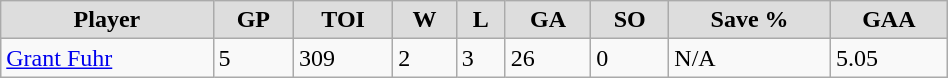<table class="wikitable" style="width:50%;">
<tr style="text-align:center; background:#ddd;">
<td><strong>Player</strong></td>
<td><strong>GP</strong></td>
<td><strong>TOI</strong></td>
<td><strong>W</strong></td>
<td><strong>L</strong></td>
<td><strong>GA</strong></td>
<td><strong>SO</strong></td>
<td><strong>Save %</strong></td>
<td><strong>GAA</strong></td>
</tr>
<tr>
<td><a href='#'>Grant Fuhr</a></td>
<td>5</td>
<td>309</td>
<td>2</td>
<td>3</td>
<td>26</td>
<td>0</td>
<td>N/A</td>
<td>5.05</td>
</tr>
</table>
